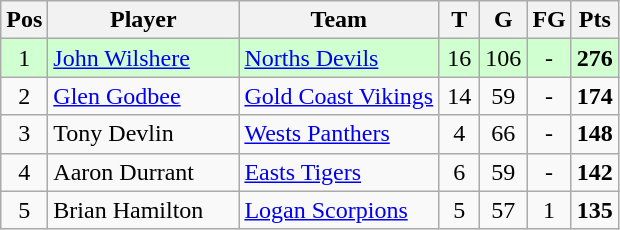<table class="wikitable" style="text-align: center;">
<tr>
<th>Pos</th>
<th width=120>Player</th>
<th>Team</th>
<th width=20>T</th>
<th width=20>G</th>
<th width=20>FG</th>
<th width=20>Pts</th>
</tr>
<tr bgcolor="#d0ffd0">
<td rowspan = 1>1</td>
<td align="left"><a href='#'>John Wilshere</a></td>
<td align="left"> <a href='#'>Norths Devils</a></td>
<td>16</td>
<td>106</td>
<td>-</td>
<td><strong>276</strong></td>
</tr>
<tr>
<td rowspan = 1>2</td>
<td align="left"><a href='#'>Glen Godbee</a></td>
<td align="left"> <a href='#'>Gold Coast Vikings</a></td>
<td>14</td>
<td>59</td>
<td>-</td>
<td><strong>174</strong></td>
</tr>
<tr>
<td rowspan = 1>3</td>
<td align="left">Tony Devlin</td>
<td align="left"> <a href='#'>Wests Panthers</a></td>
<td>4</td>
<td>66</td>
<td>-</td>
<td><strong>148</strong></td>
</tr>
<tr>
<td rowspan = 1>4</td>
<td align="left">Aaron Durrant</td>
<td align="left"> <a href='#'>Easts Tigers</a></td>
<td>6</td>
<td>59</td>
<td>-</td>
<td><strong>142</strong></td>
</tr>
<tr>
<td rowspan = 1>5</td>
<td align="left">Brian Hamilton</td>
<td align="left"> <a href='#'>Logan Scorpions</a></td>
<td>5</td>
<td>57</td>
<td>1</td>
<td><strong>135</strong></td>
</tr>
</table>
